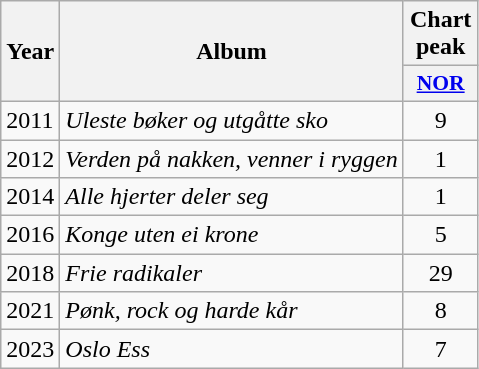<table class="wikitable">
<tr>
<th scope="col" rowspan="2">Year</th>
<th scope="col" rowspan="2">Album</th>
<th scope="col" colspan="1">Chart peak</th>
</tr>
<tr>
<th scope="col" style="width:3em; font-size:90%"><a href='#'>NOR</a><br></th>
</tr>
<tr>
<td>2011</td>
<td><em>Uleste bøker og utgåtte sko</em></td>
<td align="center">9</td>
</tr>
<tr>
<td>2012</td>
<td><em>Verden på nakken, venner i ryggen</em></td>
<td align="center">1</td>
</tr>
<tr>
<td>2014</td>
<td><em>Alle hjerter deler seg</em></td>
<td align="center">1</td>
</tr>
<tr>
<td>2016</td>
<td><em>Konge uten ei krone</em></td>
<td align="center">5</td>
</tr>
<tr>
<td>2018</td>
<td><em>Frie radikaler</em></td>
<td align="center">29<br></td>
</tr>
<tr>
<td>2021</td>
<td><em>Pønk, rock og harde kår</em></td>
<td align="center">8</td>
</tr>
<tr>
<td>2023</td>
<td><em>Oslo Ess</em></td>
<td align="center">7<br></td>
</tr>
</table>
